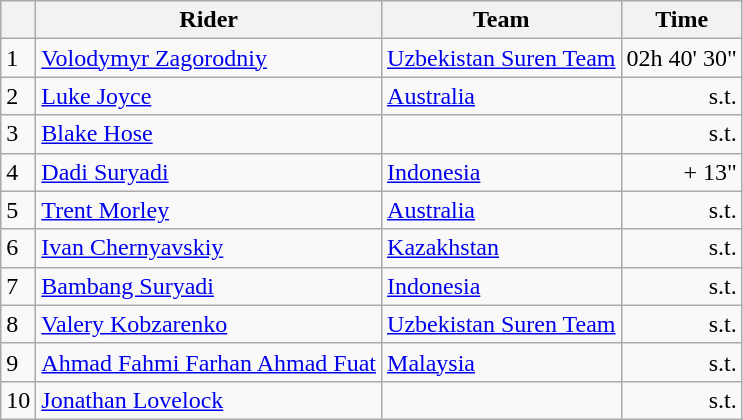<table class=wikitable>
<tr>
<th></th>
<th>Rider</th>
<th>Team</th>
<th>Time</th>
</tr>
<tr>
<td>1</td>
<td> <a href='#'>Volodymyr Zagorodniy</a></td>
<td><a href='#'>Uzbekistan Suren Team</a></td>
<td align=right>02h 40' 30"</td>
</tr>
<tr>
<td>2</td>
<td> <a href='#'>Luke Joyce</a></td>
<td><a href='#'>Australia</a></td>
<td align=right>s.t.</td>
</tr>
<tr>
<td>3</td>
<td> <a href='#'>Blake Hose</a></td>
<td></td>
<td align=right>s.t.</td>
</tr>
<tr>
<td>4</td>
<td> <a href='#'>Dadi Suryadi</a></td>
<td><a href='#'>Indonesia</a></td>
<td align=right>+ 13"</td>
</tr>
<tr>
<td>5</td>
<td> <a href='#'>Trent Morley</a></td>
<td><a href='#'>Australia</a></td>
<td align=right>s.t.</td>
</tr>
<tr>
<td>6</td>
<td> <a href='#'>Ivan Chernyavskiy</a></td>
<td><a href='#'>Kazakhstan</a></td>
<td align=right>s.t.</td>
</tr>
<tr>
<td>7</td>
<td> <a href='#'>Bambang Suryadi</a></td>
<td><a href='#'>Indonesia</a></td>
<td align=right>s.t.</td>
</tr>
<tr>
<td>8</td>
<td> <a href='#'>Valery Kobzarenko</a></td>
<td><a href='#'>Uzbekistan Suren Team</a></td>
<td align=right>s.t.</td>
</tr>
<tr>
<td>9</td>
<td> <a href='#'>Ahmad Fahmi Farhan Ahmad Fuat</a></td>
<td><a href='#'>Malaysia</a></td>
<td align=right>s.t.</td>
</tr>
<tr>
<td>10</td>
<td> <a href='#'>Jonathan Lovelock</a></td>
<td></td>
<td align=right>s.t.</td>
</tr>
</table>
